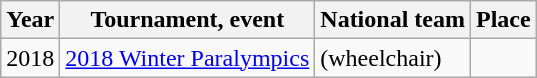<table class="wikitable">
<tr>
<th scope="col">Year</th>
<th scope="col">Tournament, event</th>
<th scope="col">National team</th>
<th scope="col">Place</th>
</tr>
<tr>
<td>2018</td>
<td><a href='#'>2018 Winter Paralympics</a></td>
<td> (wheelchair)</td>
<td></td>
</tr>
</table>
